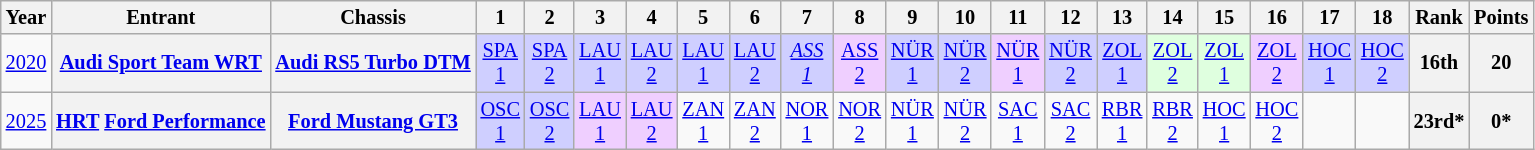<table class="wikitable" style="text-align:center; font-size:85%">
<tr>
<th>Year</th>
<th>Entrant</th>
<th>Chassis</th>
<th>1</th>
<th>2</th>
<th>3</th>
<th>4</th>
<th>5</th>
<th>6</th>
<th>7</th>
<th>8</th>
<th>9</th>
<th>10</th>
<th>11</th>
<th>12</th>
<th>13</th>
<th>14</th>
<th>15</th>
<th>16</th>
<th>17</th>
<th>18</th>
<th>Rank</th>
<th>Points</th>
</tr>
<tr>
<td><a href='#'>2020</a></td>
<th nowrap><a href='#'>Audi Sport Team WRT</a></th>
<th nowrap><a href='#'>Audi RS5 Turbo DTM</a></th>
<td style="background:#CFCFFF;"><a href='#'>SPA<br>1</a><br></td>
<td style="background:#CFCFFF;"><a href='#'>SPA<br>2</a><br></td>
<td style="background:#CFCFFF;"><a href='#'>LAU<br>1</a><br></td>
<td style="background:#CFCFFF;"><a href='#'>LAU<br>2</a><br></td>
<td style="background:#CFCFFF;"><a href='#'>LAU<br>1</a><br></td>
<td style="background:#CFCFFF;"><a href='#'>LAU<br>2</a><br></td>
<td style="background:#CFCFFF;"><em><a href='#'>ASS<br>1</a></em><br></td>
<td style="background:#EFCFFF;"><a href='#'>ASS<br>2</a><br></td>
<td style="background:#CFCFFF;"><a href='#'>NÜR<br>1</a><br></td>
<td style="background:#CFCFFF;"><a href='#'>NÜR<br>2</a><br></td>
<td style="background:#EFCFFF;"><a href='#'>NÜR<br>1</a><br></td>
<td style="background:#CFCFFF;"><a href='#'>NÜR<br>2</a><br></td>
<td style="background:#CFCFFF;"><a href='#'>ZOL<br>1</a><br></td>
<td style="background:#DFFFDF;"><a href='#'>ZOL<br>2</a><br></td>
<td style="background:#DFFFDF;"><a href='#'>ZOL<br>1</a><br></td>
<td style="background:#EFCFFF;"><a href='#'>ZOL<br>2</a><br></td>
<td style="background:#CFCFFF;"><a href='#'>HOC<br>1</a><br></td>
<td style="background:#CFCFFF;"><a href='#'>HOC<br>2</a><br></td>
<th>16th</th>
<th>20</th>
</tr>
<tr>
<td><a href='#'>2025</a></td>
<th><a href='#'>HRT</a> <a href='#'>Ford Performance</a></th>
<th><a href='#'>Ford Mustang GT3</a></th>
<td style="background:#CFCFFF;"><a href='#'>OSC<br>1</a><br></td>
<td style="background:#CFCFFF;"><a href='#'>OSC<br>2</a><br></td>
<td style="background:#EFCFFF;"><a href='#'>LAU<br>1</a><br></td>
<td style="background:#EFCFFF;"><a href='#'>LAU<br>2</a><br></td>
<td style="background:#;"><a href='#'>ZAN<br>1</a><br></td>
<td style="background:#;"><a href='#'>ZAN<br>2</a><br></td>
<td style="background:#;"><a href='#'>NOR<br>1</a><br></td>
<td style="background:#;"><a href='#'>NOR<br>2</a><br></td>
<td style="background:#;"><a href='#'>NÜR<br>1</a><br></td>
<td style="background:#;"><a href='#'>NÜR<br>2</a><br></td>
<td style="background:#;"><a href='#'>SAC<br>1</a><br></td>
<td style="background:#;"><a href='#'>SAC<br>2</a><br></td>
<td style="background:#;"><a href='#'>RBR<br>1</a><br></td>
<td style="background:#;"><a href='#'>RBR<br>2</a><br></td>
<td style="background:#;"><a href='#'>HOC<br>1</a><br></td>
<td style="background:#;"><a href='#'>HOC<br>2</a><br></td>
<td></td>
<td></td>
<th>23rd*</th>
<th>0*</th>
</tr>
</table>
